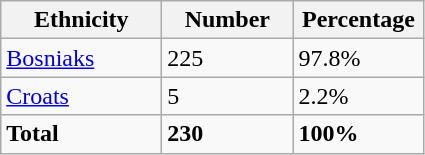<table class="wikitable">
<tr>
<th width="100px">Ethnicity</th>
<th width="80px">Number</th>
<th width="80px">Percentage</th>
</tr>
<tr>
<td><a href='#'>Bosniaks</a></td>
<td>225</td>
<td>97.8%</td>
</tr>
<tr>
<td><a href='#'>Croats</a></td>
<td>5</td>
<td>2.2%</td>
</tr>
<tr>
<td><strong>Total</strong></td>
<td><strong>230</strong></td>
<td><strong>100%</strong></td>
</tr>
</table>
